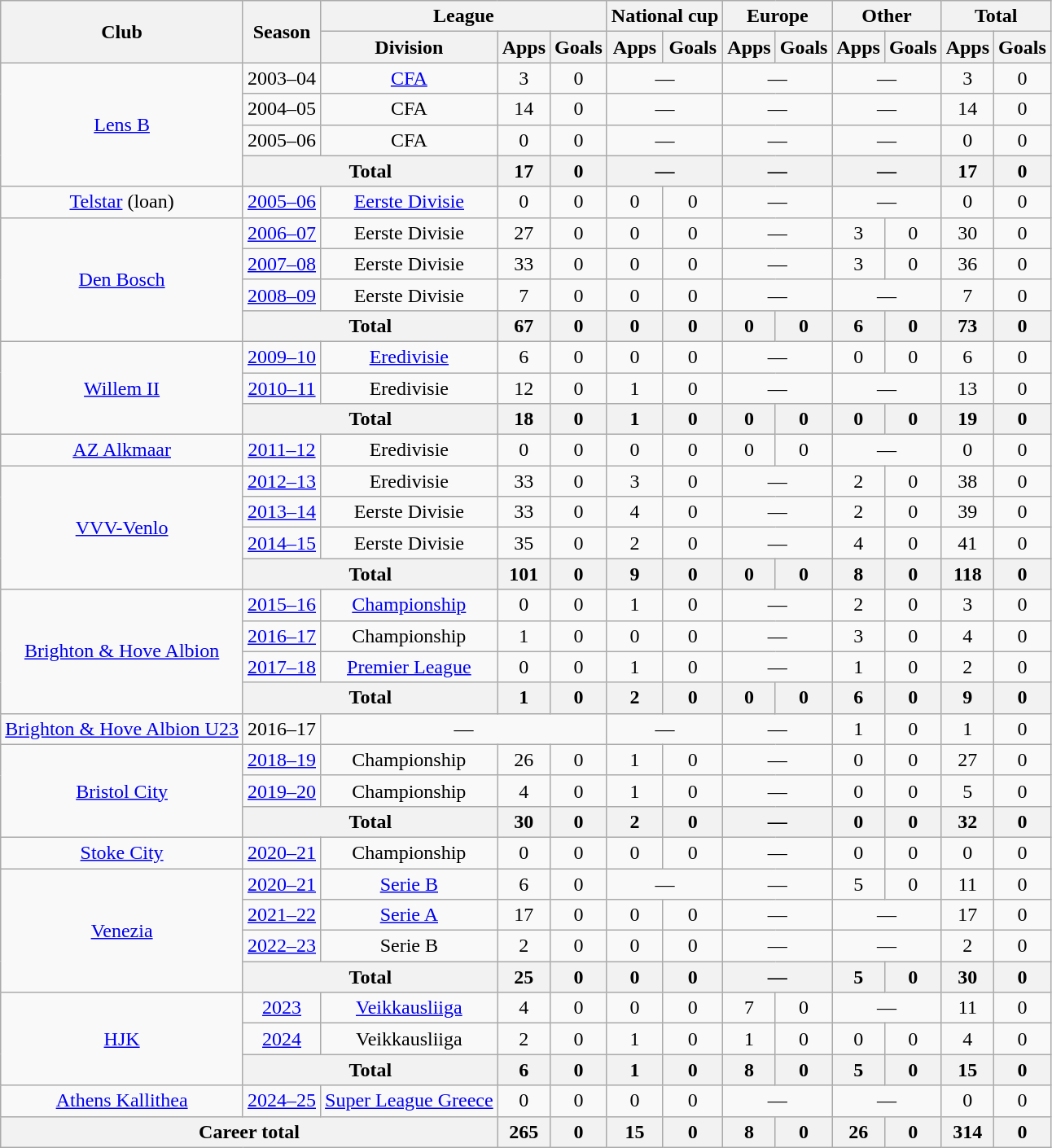<table class="wikitable" style="text-align:center">
<tr>
<th rowspan="2">Club</th>
<th rowspan="2">Season</th>
<th colspan="3">League</th>
<th colspan="2">National cup</th>
<th colspan="2">Europe</th>
<th colspan="2">Other</th>
<th colspan="2">Total</th>
</tr>
<tr>
<th>Division</th>
<th>Apps</th>
<th>Goals</th>
<th>Apps</th>
<th>Goals</th>
<th>Apps</th>
<th>Goals</th>
<th>Apps</th>
<th>Goals</th>
<th>Apps</th>
<th>Goals</th>
</tr>
<tr>
<td rowspan="4"><a href='#'>Lens B</a></td>
<td>2003–04</td>
<td><a href='#'>CFA</a></td>
<td>3</td>
<td>0</td>
<td colspan="2">—</td>
<td colspan="2">—</td>
<td colspan="2">—</td>
<td>3</td>
<td>0</td>
</tr>
<tr>
<td>2004–05</td>
<td>CFA</td>
<td>14</td>
<td>0</td>
<td colspan="2">—</td>
<td colspan="2">—</td>
<td colspan="2">—</td>
<td>14</td>
<td>0</td>
</tr>
<tr>
<td>2005–06</td>
<td>CFA</td>
<td>0</td>
<td>0</td>
<td colspan="2">—</td>
<td colspan="2">—</td>
<td colspan="2">—</td>
<td>0</td>
<td>0</td>
</tr>
<tr>
<th colspan="2">Total</th>
<th>17</th>
<th>0</th>
<th colspan="2">—</th>
<th colspan="2">—</th>
<th colspan="2">—</th>
<th>17</th>
<th>0</th>
</tr>
<tr>
<td><a href='#'>Telstar</a> (loan)</td>
<td><a href='#'>2005–06</a></td>
<td><a href='#'>Eerste Divisie</a></td>
<td>0</td>
<td>0</td>
<td>0</td>
<td>0</td>
<td colspan="2">—</td>
<td colspan="2">—</td>
<td>0</td>
<td>0</td>
</tr>
<tr>
<td rowspan="4"><a href='#'>Den Bosch</a></td>
<td><a href='#'>2006–07</a></td>
<td>Eerste Divisie</td>
<td>27</td>
<td>0</td>
<td>0</td>
<td>0</td>
<td colspan="2">—</td>
<td>3</td>
<td>0</td>
<td>30</td>
<td>0</td>
</tr>
<tr>
<td><a href='#'>2007–08</a></td>
<td>Eerste Divisie</td>
<td>33</td>
<td>0</td>
<td>0</td>
<td>0</td>
<td colspan="2">—</td>
<td>3</td>
<td>0</td>
<td>36</td>
<td>0</td>
</tr>
<tr>
<td><a href='#'>2008–09</a></td>
<td>Eerste Divisie</td>
<td>7</td>
<td>0</td>
<td>0</td>
<td>0</td>
<td colspan="2">—</td>
<td colspan="2">—</td>
<td>7</td>
<td>0</td>
</tr>
<tr>
<th colspan="2">Total</th>
<th>67</th>
<th>0</th>
<th>0</th>
<th>0</th>
<th>0</th>
<th>0</th>
<th>6</th>
<th>0</th>
<th>73</th>
<th>0</th>
</tr>
<tr>
<td rowspan="3"><a href='#'>Willem II</a></td>
<td><a href='#'>2009–10</a></td>
<td><a href='#'>Eredivisie</a></td>
<td>6</td>
<td>0</td>
<td>0</td>
<td>0</td>
<td colspan="2">—</td>
<td>0</td>
<td>0</td>
<td>6</td>
<td>0</td>
</tr>
<tr>
<td><a href='#'>2010–11</a></td>
<td>Eredivisie</td>
<td>12</td>
<td>0</td>
<td>1</td>
<td>0</td>
<td colspan="2">—</td>
<td colspan="2">—</td>
<td>13</td>
<td>0</td>
</tr>
<tr>
<th colspan="2">Total</th>
<th>18</th>
<th>0</th>
<th>1</th>
<th>0</th>
<th>0</th>
<th>0</th>
<th>0</th>
<th>0</th>
<th>19</th>
<th>0</th>
</tr>
<tr>
<td><a href='#'>AZ Alkmaar</a></td>
<td><a href='#'>2011–12</a></td>
<td>Eredivisie</td>
<td>0</td>
<td>0</td>
<td>0</td>
<td>0</td>
<td>0</td>
<td>0</td>
<td colspan="2">—</td>
<td>0</td>
<td>0</td>
</tr>
<tr>
<td rowspan="4"><a href='#'>VVV-Venlo</a></td>
<td><a href='#'>2012–13</a></td>
<td>Eredivisie</td>
<td>33</td>
<td>0</td>
<td>3</td>
<td>0</td>
<td colspan="2">—</td>
<td>2</td>
<td>0</td>
<td>38</td>
<td>0</td>
</tr>
<tr>
<td><a href='#'>2013–14</a></td>
<td>Eerste Divisie</td>
<td>33</td>
<td>0</td>
<td>4</td>
<td>0</td>
<td colspan="2">—</td>
<td>2</td>
<td>0</td>
<td>39</td>
<td>0</td>
</tr>
<tr>
<td><a href='#'>2014–15</a></td>
<td>Eerste Divisie</td>
<td>35</td>
<td>0</td>
<td>2</td>
<td>0</td>
<td colspan="2">—</td>
<td>4</td>
<td>0</td>
<td>41</td>
<td>0</td>
</tr>
<tr>
<th colspan="2">Total</th>
<th>101</th>
<th>0</th>
<th>9</th>
<th>0</th>
<th>0</th>
<th>0</th>
<th>8</th>
<th>0</th>
<th>118</th>
<th>0</th>
</tr>
<tr>
<td rowspan="4"><a href='#'>Brighton & Hove Albion</a></td>
<td><a href='#'>2015–16</a></td>
<td><a href='#'>Championship</a></td>
<td>0</td>
<td>0</td>
<td>1</td>
<td>0</td>
<td colspan="2">—</td>
<td>2</td>
<td>0</td>
<td>3</td>
<td>0</td>
</tr>
<tr>
<td><a href='#'>2016–17</a></td>
<td>Championship</td>
<td>1</td>
<td>0</td>
<td>0</td>
<td>0</td>
<td colspan="2">—</td>
<td>3</td>
<td>0</td>
<td>4</td>
<td>0</td>
</tr>
<tr>
<td><a href='#'>2017–18</a></td>
<td><a href='#'>Premier League</a></td>
<td>0</td>
<td>0</td>
<td>1</td>
<td>0</td>
<td colspan="2">—</td>
<td>1</td>
<td>0</td>
<td>2</td>
<td>0</td>
</tr>
<tr>
<th colspan="2">Total</th>
<th>1</th>
<th>0</th>
<th>2</th>
<th>0</th>
<th>0</th>
<th>0</th>
<th>6</th>
<th>0</th>
<th>9</th>
<th>0</th>
</tr>
<tr>
<td><a href='#'>Brighton & Hove Albion U23</a></td>
<td>2016–17</td>
<td colspan="3">—</td>
<td colspan="2">—</td>
<td colspan="2">—</td>
<td>1</td>
<td>0</td>
<td>1</td>
<td>0</td>
</tr>
<tr>
<td rowspan="3"><a href='#'>Bristol City</a></td>
<td><a href='#'>2018–19</a></td>
<td>Championship</td>
<td>26</td>
<td>0</td>
<td>1</td>
<td>0</td>
<td colspan="2">—</td>
<td>0</td>
<td>0</td>
<td>27</td>
<td>0</td>
</tr>
<tr>
<td><a href='#'>2019–20</a></td>
<td>Championship</td>
<td>4</td>
<td>0</td>
<td>1</td>
<td>0</td>
<td colspan="2">—</td>
<td>0</td>
<td>0</td>
<td>5</td>
<td>0</td>
</tr>
<tr>
<th colspan="2">Total</th>
<th>30</th>
<th>0</th>
<th>2</th>
<th>0</th>
<th colspan="2">—</th>
<th>0</th>
<th>0</th>
<th>32</th>
<th>0</th>
</tr>
<tr>
<td><a href='#'>Stoke City</a></td>
<td><a href='#'>2020–21</a></td>
<td>Championship</td>
<td>0</td>
<td>0</td>
<td>0</td>
<td>0</td>
<td colspan="2">—</td>
<td>0</td>
<td>0</td>
<td>0</td>
<td>0</td>
</tr>
<tr>
<td rowspan="4"><a href='#'>Venezia</a></td>
<td><a href='#'>2020–21</a></td>
<td><a href='#'>Serie B</a></td>
<td>6</td>
<td>0</td>
<td colspan="2">—</td>
<td colspan="2">—</td>
<td>5</td>
<td>0</td>
<td>11</td>
<td>0</td>
</tr>
<tr>
<td><a href='#'>2021–22</a></td>
<td><a href='#'>Serie A</a></td>
<td>17</td>
<td>0</td>
<td>0</td>
<td>0</td>
<td colspan="2">—</td>
<td colspan="2">—</td>
<td>17</td>
<td>0</td>
</tr>
<tr>
<td><a href='#'>2022–23</a></td>
<td>Serie B</td>
<td>2</td>
<td>0</td>
<td>0</td>
<td>0</td>
<td colspan="2">—</td>
<td colspan="2">—</td>
<td>2</td>
<td>0</td>
</tr>
<tr>
<th colspan="2">Total</th>
<th>25</th>
<th>0</th>
<th>0</th>
<th>0</th>
<th colspan="2">—</th>
<th>5</th>
<th>0</th>
<th>30</th>
<th>0</th>
</tr>
<tr>
<td rowspan="3"><a href='#'>HJK</a></td>
<td><a href='#'>2023</a></td>
<td><a href='#'>Veikkausliiga</a></td>
<td>4</td>
<td>0</td>
<td>0</td>
<td>0</td>
<td>7</td>
<td>0</td>
<td colspan="2">—</td>
<td>11</td>
<td>0</td>
</tr>
<tr>
<td><a href='#'>2024</a></td>
<td>Veikkausliiga</td>
<td>2</td>
<td>0</td>
<td>1</td>
<td>0</td>
<td>1</td>
<td>0</td>
<td>0</td>
<td>0</td>
<td>4</td>
<td>0</td>
</tr>
<tr>
<th colspan="2">Total</th>
<th>6</th>
<th>0</th>
<th>1</th>
<th>0</th>
<th>8</th>
<th>0</th>
<th>5</th>
<th>0</th>
<th>15</th>
<th>0</th>
</tr>
<tr>
<td><a href='#'>Athens Kallithea</a></td>
<td><a href='#'>2024–25</a></td>
<td><a href='#'>Super League Greece</a></td>
<td>0</td>
<td>0</td>
<td>0</td>
<td>0</td>
<td colspan="2">—</td>
<td colspan="2">—</td>
<td>0</td>
<td>0</td>
</tr>
<tr>
<th colspan="3">Career total</th>
<th>265</th>
<th>0</th>
<th>15</th>
<th>0</th>
<th>8</th>
<th>0</th>
<th>26</th>
<th>0</th>
<th>314</th>
<th>0</th>
</tr>
</table>
